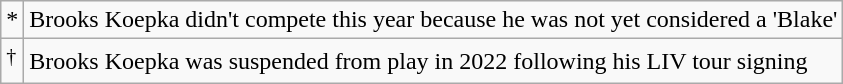<table class="wikitable">
<tr>
<td>*</td>
<td>Brooks Koepka didn't compete this year because he was not yet considered a 'Blake'</td>
</tr>
<tr>
<td><sup>†</sup></td>
<td>Brooks Koepka was suspended from play in 2022 following his LIV tour signing</td>
</tr>
</table>
